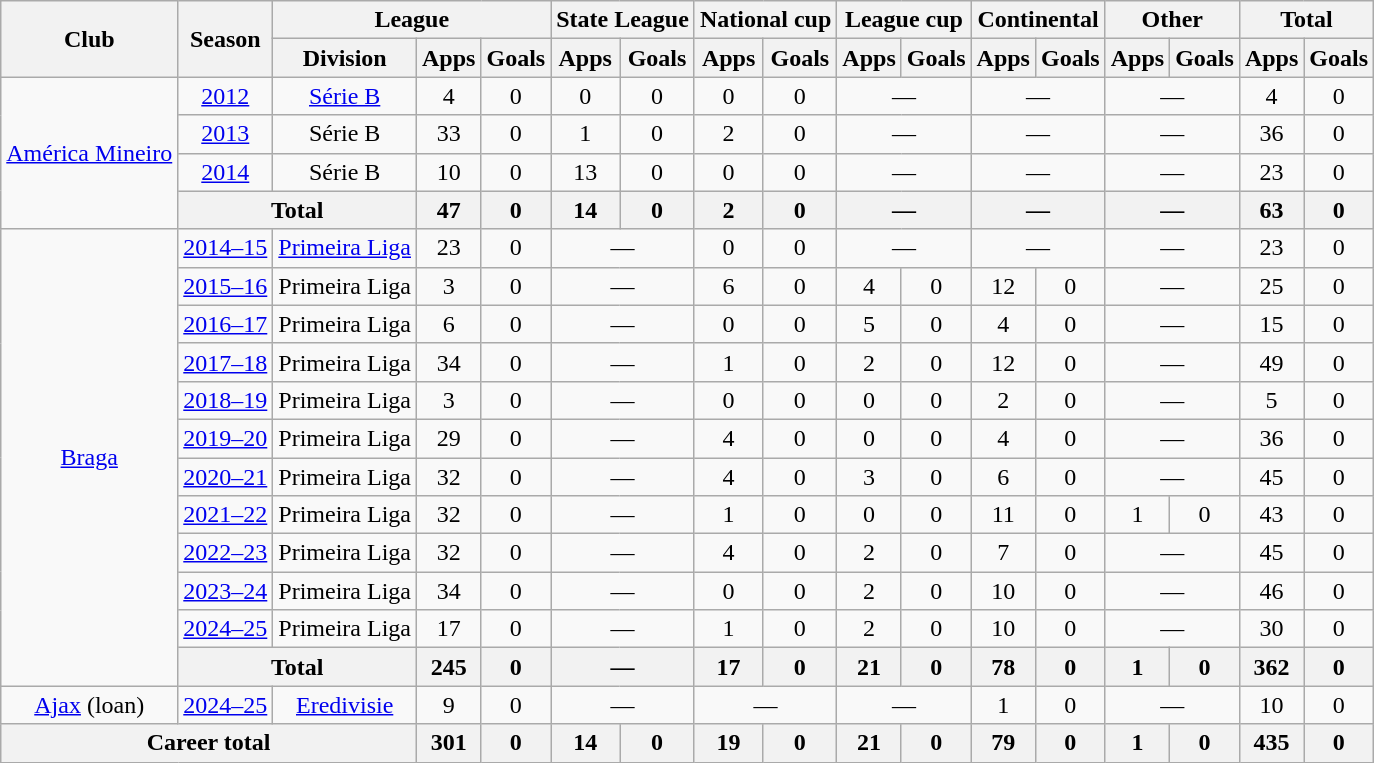<table class="wikitable" style="text-align: center;">
<tr>
<th rowspan="2">Club</th>
<th rowspan="2">Season</th>
<th colspan="3">League</th>
<th colspan="2">State League</th>
<th colspan="2">National cup</th>
<th colspan="2">League cup</th>
<th colspan="2">Continental</th>
<th colspan="2">Other</th>
<th colspan="2">Total</th>
</tr>
<tr>
<th>Division</th>
<th>Apps</th>
<th>Goals</th>
<th>Apps</th>
<th>Goals</th>
<th>Apps</th>
<th>Goals</th>
<th>Apps</th>
<th>Goals</th>
<th>Apps</th>
<th>Goals</th>
<th>Apps</th>
<th>Goals</th>
<th>Apps</th>
<th>Goals</th>
</tr>
<tr>
<td rowspan="4"><a href='#'>América Mineiro</a></td>
<td><a href='#'>2012</a></td>
<td><a href='#'>Série B</a></td>
<td>4</td>
<td>0</td>
<td>0</td>
<td>0</td>
<td>0</td>
<td>0</td>
<td colspan="2">—</td>
<td colspan="2">—</td>
<td colspan="2">—</td>
<td>4</td>
<td>0</td>
</tr>
<tr>
<td><a href='#'>2013</a></td>
<td>Série B</td>
<td>33</td>
<td>0</td>
<td>1</td>
<td>0</td>
<td>2</td>
<td>0</td>
<td colspan="2">—</td>
<td colspan="2">—</td>
<td colspan="2">—</td>
<td>36</td>
<td>0</td>
</tr>
<tr>
<td><a href='#'>2014</a></td>
<td>Série B</td>
<td>10</td>
<td>0</td>
<td>13</td>
<td>0</td>
<td>0</td>
<td>0</td>
<td colspan="2">—</td>
<td colspan="2">—</td>
<td colspan="2">—</td>
<td>23</td>
<td>0</td>
</tr>
<tr>
<th colspan="2">Total</th>
<th>47</th>
<th>0</th>
<th>14</th>
<th>0</th>
<th>2</th>
<th>0</th>
<th colspan="2">—</th>
<th colspan="2">—</th>
<th colspan="2">—</th>
<th>63</th>
<th>0</th>
</tr>
<tr>
<td rowspan="12"><a href='#'>Braga</a></td>
<td><a href='#'>2014–15</a></td>
<td><a href='#'>Primeira Liga</a></td>
<td>23</td>
<td>0</td>
<td colspan="2">—</td>
<td>0</td>
<td>0</td>
<td colspan="2">—</td>
<td colspan="2">—</td>
<td colspan="2">—</td>
<td>23</td>
<td>0</td>
</tr>
<tr>
<td><a href='#'>2015–16</a></td>
<td>Primeira Liga</td>
<td>3</td>
<td>0</td>
<td colspan="2">—</td>
<td>6</td>
<td>0</td>
<td>4</td>
<td>0</td>
<td>12</td>
<td>0</td>
<td colspan="2">—</td>
<td>25</td>
<td>0</td>
</tr>
<tr>
<td><a href='#'>2016–17</a></td>
<td>Primeira Liga</td>
<td>6</td>
<td>0</td>
<td colspan="2">—</td>
<td>0</td>
<td>0</td>
<td>5</td>
<td>0</td>
<td>4</td>
<td>0</td>
<td colspan="2">—</td>
<td>15</td>
<td>0</td>
</tr>
<tr>
<td><a href='#'>2017–18</a></td>
<td>Primeira Liga</td>
<td>34</td>
<td>0</td>
<td colspan="2">—</td>
<td>1</td>
<td>0</td>
<td>2</td>
<td>0</td>
<td>12</td>
<td>0</td>
<td colspan="2">—</td>
<td>49</td>
<td>0</td>
</tr>
<tr>
<td><a href='#'>2018–19</a></td>
<td>Primeira Liga</td>
<td>3</td>
<td>0</td>
<td colspan="2">—</td>
<td>0</td>
<td>0</td>
<td>0</td>
<td>0</td>
<td>2</td>
<td>0</td>
<td colspan="2">—</td>
<td>5</td>
<td>0</td>
</tr>
<tr>
<td><a href='#'>2019–20</a></td>
<td>Primeira Liga</td>
<td>29</td>
<td>0</td>
<td colspan="2">—</td>
<td>4</td>
<td>0</td>
<td>0</td>
<td>0</td>
<td>4</td>
<td>0</td>
<td colspan="2">—</td>
<td>36</td>
<td>0</td>
</tr>
<tr>
<td><a href='#'>2020–21</a></td>
<td>Primeira Liga</td>
<td>32</td>
<td>0</td>
<td colspan="2">—</td>
<td>4</td>
<td>0</td>
<td>3</td>
<td>0</td>
<td>6</td>
<td>0</td>
<td colspan="2">—</td>
<td>45</td>
<td>0</td>
</tr>
<tr>
<td><a href='#'>2021–22</a></td>
<td>Primeira Liga</td>
<td>32</td>
<td>0</td>
<td colspan="2">—</td>
<td>1</td>
<td>0</td>
<td>0</td>
<td>0</td>
<td>11</td>
<td>0</td>
<td>1</td>
<td>0</td>
<td>43</td>
<td>0</td>
</tr>
<tr>
<td><a href='#'>2022–23</a></td>
<td>Primeira Liga</td>
<td>32</td>
<td>0</td>
<td colspan="2">—</td>
<td>4</td>
<td>0</td>
<td>2</td>
<td>0</td>
<td>7</td>
<td>0</td>
<td colspan="2">—</td>
<td>45</td>
<td>0</td>
</tr>
<tr>
<td><a href='#'>2023–24</a></td>
<td>Primeira Liga</td>
<td>34</td>
<td>0</td>
<td colspan="2">—</td>
<td>0</td>
<td>0</td>
<td>2</td>
<td>0</td>
<td>10</td>
<td>0</td>
<td colspan="2">—</td>
<td>46</td>
<td>0</td>
</tr>
<tr>
<td><a href='#'>2024–25</a></td>
<td>Primeira Liga</td>
<td>17</td>
<td>0</td>
<td colspan="2">—</td>
<td>1</td>
<td>0</td>
<td>2</td>
<td>0</td>
<td>10</td>
<td>0</td>
<td colspan="2">—</td>
<td>30</td>
<td>0</td>
</tr>
<tr>
<th colspan="2">Total</th>
<th>245</th>
<th>0</th>
<th colspan="2">—</th>
<th>17</th>
<th>0</th>
<th>21</th>
<th>0</th>
<th>78</th>
<th>0</th>
<th>1</th>
<th>0</th>
<th>362</th>
<th>0</th>
</tr>
<tr>
<td><a href='#'>Ajax</a> (loan)</td>
<td><a href='#'>2024–25</a></td>
<td><a href='#'>Eredivisie</a></td>
<td>9</td>
<td>0</td>
<td colspan="2">—</td>
<td colspan="2">—</td>
<td colspan="2">—</td>
<td>1</td>
<td>0</td>
<td colspan="2">—</td>
<td>10</td>
<td>0</td>
</tr>
<tr>
<th colspan="3">Career total</th>
<th>301</th>
<th>0</th>
<th>14</th>
<th>0</th>
<th>19</th>
<th>0</th>
<th>21</th>
<th>0</th>
<th>79</th>
<th>0</th>
<th>1</th>
<th>0</th>
<th>435</th>
<th>0</th>
</tr>
</table>
